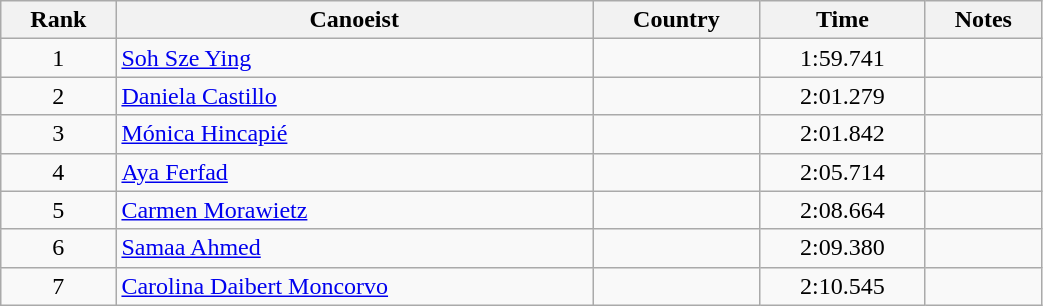<table class="wikitable" style="text-align:center;width: 55%">
<tr>
<th>Rank</th>
<th>Canoeist</th>
<th>Country</th>
<th>Time</th>
<th>Notes</th>
</tr>
<tr>
<td>1</td>
<td align="left"><a href='#'>Soh Sze Ying</a></td>
<td align="left"></td>
<td>1:59.741</td>
<td></td>
</tr>
<tr>
<td>2</td>
<td align="left"><a href='#'>Daniela Castillo</a></td>
<td align="left"></td>
<td>2:01.279</td>
<td></td>
</tr>
<tr>
<td>3</td>
<td align="left"><a href='#'>Mónica Hincapié</a></td>
<td align="left"></td>
<td>2:01.842</td>
<td></td>
</tr>
<tr>
<td>4</td>
<td align="left"><a href='#'>Aya Ferfad</a></td>
<td align="left"></td>
<td>2:05.714</td>
<td></td>
</tr>
<tr>
<td>5</td>
<td align="left"><a href='#'>Carmen Morawietz</a></td>
<td align="left"></td>
<td>2:08.664</td>
<td></td>
</tr>
<tr>
<td>6</td>
<td align="left"><a href='#'>Samaa Ahmed</a></td>
<td align="left"></td>
<td>2:09.380</td>
<td></td>
</tr>
<tr>
<td>7</td>
<td align="left"><a href='#'>Carolina Daibert Moncorvo</a></td>
<td align="left"></td>
<td>2:10.545</td>
<td></td>
</tr>
</table>
